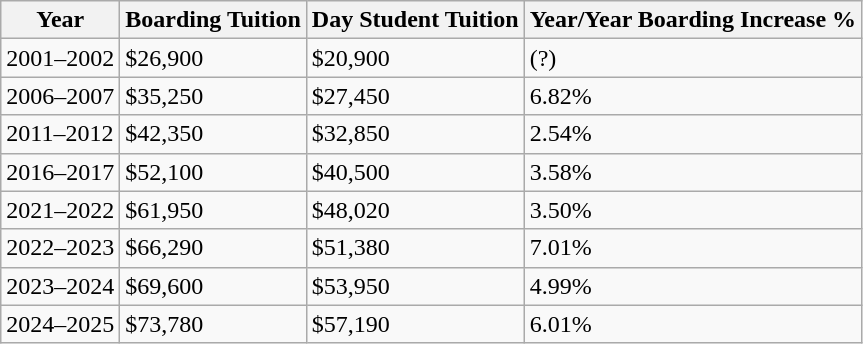<table class="wikitable sortable mw-collapsible">
<tr>
<th>Year</th>
<th>Boarding Tuition</th>
<th>Day Student Tuition</th>
<th>Year/Year Boarding Increase %</th>
</tr>
<tr>
<td>2001–2002</td>
<td>$26,900</td>
<td>$20,900</td>
<td>(?)</td>
</tr>
<tr>
<td>2006–2007</td>
<td>$35,250</td>
<td>$27,450</td>
<td>6.82%</td>
</tr>
<tr>
<td>2011–2012</td>
<td>$42,350</td>
<td>$32,850</td>
<td>2.54%</td>
</tr>
<tr>
<td>2016–2017</td>
<td>$52,100</td>
<td>$40,500</td>
<td>3.58%</td>
</tr>
<tr>
<td>2021–2022</td>
<td>$61,950</td>
<td>$48,020</td>
<td>3.50%</td>
</tr>
<tr>
<td>2022–2023</td>
<td>$66,290</td>
<td>$51,380</td>
<td>7.01%</td>
</tr>
<tr>
<td>2023–2024</td>
<td>$69,600</td>
<td>$53,950</td>
<td>4.99%</td>
</tr>
<tr>
<td>2024–2025</td>
<td>$73,780</td>
<td>$57,190</td>
<td>6.01%</td>
</tr>
</table>
